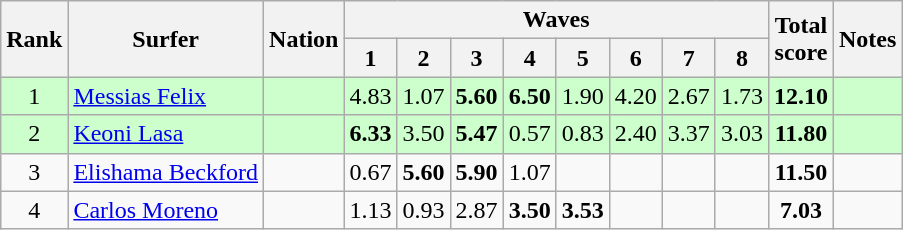<table class="wikitable sortable" style="text-align:center">
<tr>
<th rowspan=2>Rank</th>
<th rowspan=2>Surfer</th>
<th rowspan=2>Nation</th>
<th colspan=8>Waves</th>
<th rowspan=2>Total<br>score</th>
<th rowspan=2>Notes</th>
</tr>
<tr>
<th>1</th>
<th>2</th>
<th>3</th>
<th>4</th>
<th>5</th>
<th>6</th>
<th>7</th>
<th>8</th>
</tr>
<tr bgcolor=ccffcc>
<td>1</td>
<td align=left><a href='#'>Messias Felix</a></td>
<td align=left></td>
<td>4.83</td>
<td>1.07</td>
<td><strong>5.60</strong></td>
<td><strong>6.50</strong></td>
<td>1.90</td>
<td>4.20</td>
<td>2.67</td>
<td>1.73</td>
<td><strong>12.10</strong></td>
<td></td>
</tr>
<tr bgcolor=ccffcc>
<td>2</td>
<td align=left><a href='#'>Keoni Lasa</a></td>
<td align=left></td>
<td><strong>6.33</strong></td>
<td>3.50</td>
<td><strong>5.47</strong></td>
<td>0.57</td>
<td>0.83</td>
<td>2.40</td>
<td>3.37</td>
<td>3.03</td>
<td><strong>11.80</strong></td>
<td></td>
</tr>
<tr>
<td>3</td>
<td align=left><a href='#'>Elishama Beckford</a></td>
<td align=left></td>
<td>0.67</td>
<td><strong>5.60</strong></td>
<td><strong>5.90</strong></td>
<td>1.07</td>
<td></td>
<td></td>
<td></td>
<td></td>
<td><strong>11.50</strong></td>
<td></td>
</tr>
<tr>
<td>4</td>
<td align=left><a href='#'>Carlos Moreno</a></td>
<td align=left></td>
<td>1.13</td>
<td>0.93</td>
<td>2.87</td>
<td><strong>3.50</strong></td>
<td><strong>3.53</strong></td>
<td></td>
<td></td>
<td></td>
<td><strong>7.03</strong></td>
<td></td>
</tr>
</table>
